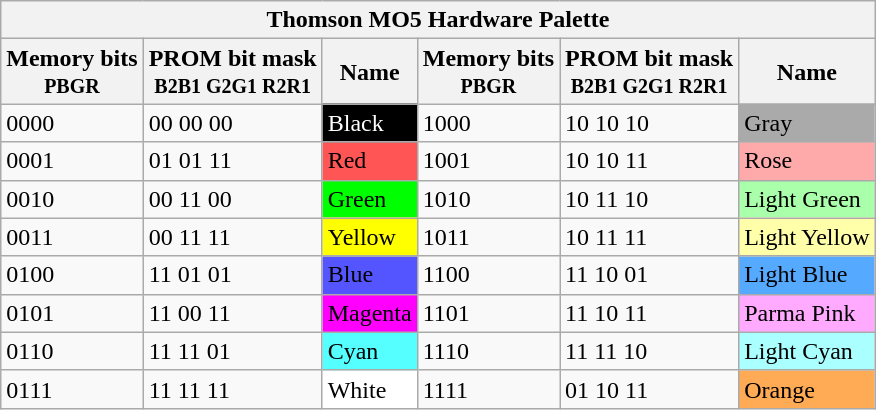<table class="wikitable">
<tr>
<th colspan="6">Thomson MO5 Hardware Palette</th>
</tr>
<tr>
<th>Memory bits<br><small>PBGR</small></th>
<th>PROM bit mask<br><small>B2B1 G2G1 R2R1</small></th>
<th>Name</th>
<th>Memory bits<br><small>PBGR</small></th>
<th>PROM bit mask<br><small>B2B1 G2G1 R2R1</small></th>
<th>Name</th>
</tr>
<tr>
<td>0000</td>
<td>00 00 00</td>
<td style="background-color:#000000; color:#ffffff;">Black</td>
<td>1000</td>
<td>10 10 10</td>
<td style="background-color:#aaaaaa;">Gray</td>
</tr>
<tr>
<td>0001</td>
<td>01 01 11</td>
<td style="background-color:#ff5555;">Red</td>
<td>1001</td>
<td>10 10 11</td>
<td style="background-color:#ffaaaa;">Rose</td>
</tr>
<tr>
<td>0010</td>
<td>00 11 00</td>
<td style="background-color:#00ff00;">Green</td>
<td>1010</td>
<td>10 11 10</td>
<td style="background-color:#aaffaa;">Light Green</td>
</tr>
<tr>
<td>0011</td>
<td>00 11 11</td>
<td style="background-color:#ffff00;">Yellow</td>
<td>1011</td>
<td>10 11 11</td>
<td style="background-color:#ffffaa;">Light Yellow</td>
</tr>
<tr>
<td>0100</td>
<td>11 01 01</td>
<td style="background-color:#5555ff;">Blue</td>
<td>1100</td>
<td>11 10 01</td>
<td style="background-color:#55aaff;">Light Blue</td>
</tr>
<tr>
<td>0101</td>
<td>11 00 11</td>
<td style="background-color:#ff00ff;">Magenta</td>
<td>1101</td>
<td>11 10 11</td>
<td style="background-color:#ffaaff;">Parma Pink</td>
</tr>
<tr>
<td>0110</td>
<td>11 11 01</td>
<td style="background-color:#55ffff;">Cyan</td>
<td>1110</td>
<td>11 11 10</td>
<td style="background-color:#aaffff;">Light Cyan</td>
</tr>
<tr>
<td>0111</td>
<td>11 11 11</td>
<td style="background-color:#ffffff;">White</td>
<td>1111</td>
<td>01 10 11</td>
<td style="background-color:#ffaa55;">Orange</td>
</tr>
</table>
